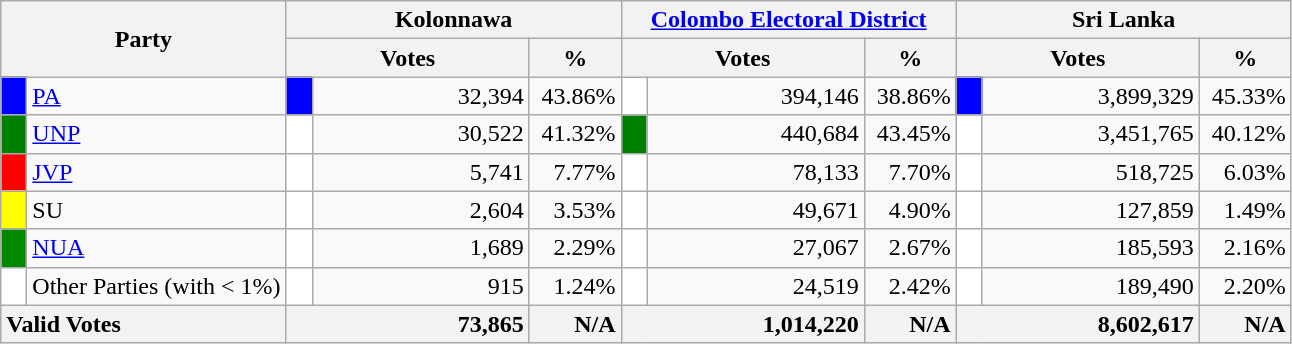<table class="wikitable">
<tr>
<th colspan="2" width="144px"rowspan="2">Party</th>
<th colspan="3" width="216px">Kolonnawa</th>
<th colspan="3" width="216px"><a href='#'>Colombo Electoral District</a></th>
<th colspan="3" width="216px">Sri Lanka</th>
</tr>
<tr>
<th colspan="2" width="144px">Votes</th>
<th>%</th>
<th colspan="2" width="144px">Votes</th>
<th>%</th>
<th colspan="2" width="144px">Votes</th>
<th>%</th>
</tr>
<tr>
<td style="background-color:blue;" width="10px"></td>
<td style="text-align:left;"><a href='#'>PA</a></td>
<td style="background-color:blue;" width="10px"></td>
<td style="text-align:right;">32,394</td>
<td style="text-align:right;">43.86%</td>
<td style="background-color:white;" width="10px"></td>
<td style="text-align:right;">394,146</td>
<td style="text-align:right;">38.86%</td>
<td style="background-color:blue;" width="10px"></td>
<td style="text-align:right;">3,899,329</td>
<td style="text-align:right;">45.33%</td>
</tr>
<tr>
<td style="background-color:green;" width="10px"></td>
<td style="text-align:left;"><a href='#'>UNP</a></td>
<td style="background-color:white;" width="10px"></td>
<td style="text-align:right;">30,522</td>
<td style="text-align:right;">41.32%</td>
<td style="background-color:green;" width="10px"></td>
<td style="text-align:right;">440,684</td>
<td style="text-align:right;">43.45%</td>
<td style="background-color:white;" width="10px"></td>
<td style="text-align:right;">3,451,765</td>
<td style="text-align:right;">40.12%</td>
</tr>
<tr>
<td style="background-color:red;" width="10px"></td>
<td style="text-align:left;"><a href='#'>JVP</a></td>
<td style="background-color:white;" width="10px"></td>
<td style="text-align:right;">5,741</td>
<td style="text-align:right;">7.77%</td>
<td style="background-color:white;" width="10px"></td>
<td style="text-align:right;">78,133</td>
<td style="text-align:right;">7.70%</td>
<td style="background-color:white;" width="10px"></td>
<td style="text-align:right;">518,725</td>
<td style="text-align:right;">6.03%</td>
</tr>
<tr>
<td style="background-color:yellow;" width="10px"></td>
<td style="text-align:left;">SU</td>
<td style="background-color:white;" width="10px"></td>
<td style="text-align:right;">2,604</td>
<td style="text-align:right;">3.53%</td>
<td style="background-color:white;" width="10px"></td>
<td style="text-align:right;">49,671</td>
<td style="text-align:right;">4.90%</td>
<td style="background-color:white;" width="10px"></td>
<td style="text-align:right;">127,859</td>
<td style="text-align:right;">1.49%</td>
</tr>
<tr>
<td style="background-color:#008800;" width="10px"></td>
<td style="text-align:left;"><a href='#'>NUA</a></td>
<td style="background-color:white;" width="10px"></td>
<td style="text-align:right;">1,689</td>
<td style="text-align:right;">2.29%</td>
<td style="background-color:white;" width="10px"></td>
<td style="text-align:right;">27,067</td>
<td style="text-align:right;">2.67%</td>
<td style="background-color:white;" width="10px"></td>
<td style="text-align:right;">185,593</td>
<td style="text-align:right;">2.16%</td>
</tr>
<tr>
<td style="background-color:white;" width="10px"></td>
<td style="text-align:left;">Other Parties (with < 1%)</td>
<td style="background-color:white;" width="10px"></td>
<td style="text-align:right;">915</td>
<td style="text-align:right;">1.24%</td>
<td style="background-color:white;" width="10px"></td>
<td style="text-align:right;">24,519</td>
<td style="text-align:right;">2.42%</td>
<td style="background-color:white;" width="10px"></td>
<td style="text-align:right;">189,490</td>
<td style="text-align:right;">2.20%</td>
</tr>
<tr>
<th colspan="2" width="144px"style="text-align:left;">Valid Votes</th>
<th style="text-align:right;"colspan="2" width="144px">73,865</th>
<th style="text-align:right;">N/A</th>
<th style="text-align:right;"colspan="2" width="144px">1,014,220</th>
<th style="text-align:right;">N/A</th>
<th style="text-align:right;"colspan="2" width="144px">8,602,617</th>
<th style="text-align:right;">N/A</th>
</tr>
</table>
